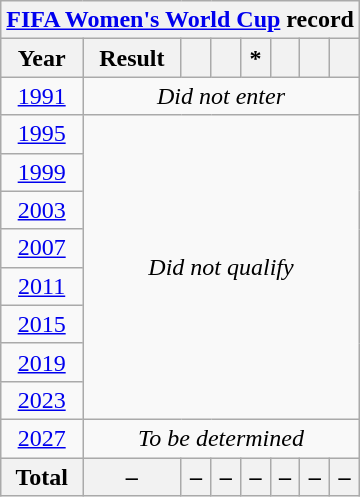<table class="wikitable" style="text-align: center;">
<tr>
<th colspan=8><a href='#'>FIFA Women's World Cup</a> record</th>
</tr>
<tr>
<th>Year</th>
<th>Result</th>
<th></th>
<th></th>
<th>*</th>
<th></th>
<th></th>
<th></th>
</tr>
<tr>
<td> <a href='#'>1991</a></td>
<td colspan=7><em>Did not enter</em></td>
</tr>
<tr>
<td> <a href='#'>1995</a></td>
<td rowspan=8 colspan=7><em>Did not qualify</em></td>
</tr>
<tr>
<td> <a href='#'>1999</a></td>
</tr>
<tr>
<td> <a href='#'>2003</a></td>
</tr>
<tr>
<td> <a href='#'>2007</a></td>
</tr>
<tr>
<td> <a href='#'>2011</a></td>
</tr>
<tr>
<td> <a href='#'>2015</a></td>
</tr>
<tr>
<td> <a href='#'>2019</a></td>
</tr>
<tr>
<td>  <a href='#'>2023</a></td>
</tr>
<tr>
<td> <a href='#'>2027</a></td>
<td colspan=7><em>To be determined</em></td>
</tr>
<tr>
<th>Total</th>
<th>–</th>
<th>–</th>
<th>–</th>
<th>–</th>
<th>–</th>
<th>–</th>
<th>–</th>
</tr>
</table>
